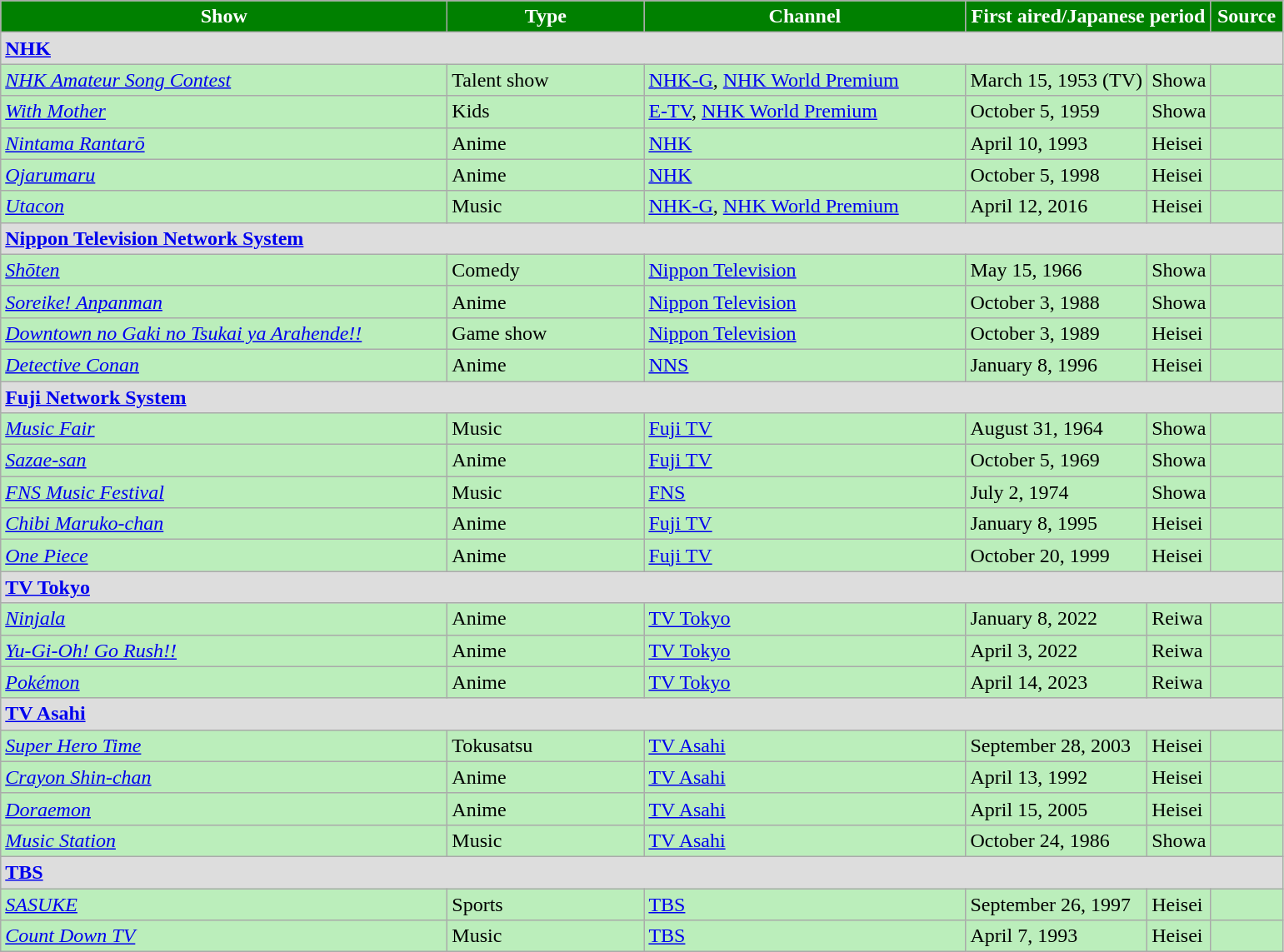<table class="wikitable" style="background:#BEB">
<tr>
<th style="background:green; color:white; width:350px;">Show</th>
<th style="background:green; color:white; width:150px;">Type</th>
<th style="background:green; color:white; width:250px;">Channel</th>
<th colspan="2"  style="background:green; color:white; width:150px;">First aired/Japanese period</th>
<th style="background:green; color:white; width:50px;">Source</th>
</tr>
<tr>
<td colspan="6" style="background:#DDD;"> <strong><a href='#'>NHK</a></strong></td>
</tr>
<tr>
<td><em><a href='#'>NHK Amateur Song Contest</a></em></td>
<td>Talent show</td>
<td><a href='#'>NHK-G</a>, <a href='#'>NHK World Premium</a></td>
<td>March 15, 1953 (TV)</td>
<td>Showa</td>
<td></td>
</tr>
<tr>
<td><em><a href='#'>With Mother</a></em></td>
<td>Kids</td>
<td><a href='#'>E-TV</a>, <a href='#'>NHK World Premium</a></td>
<td>October 5, 1959</td>
<td>Showa</td>
<td></td>
</tr>
<tr>
<td><em><a href='#'>Nintama Rantarō</a></em></td>
<td>Anime</td>
<td><a href='#'>NHK</a></td>
<td>April 10, 1993</td>
<td>Heisei</td>
<td></td>
</tr>
<tr>
<td><em><a href='#'>Ojarumaru</a></em></td>
<td>Anime</td>
<td><a href='#'>NHK</a></td>
<td>October 5, 1998</td>
<td>Heisei</td>
<td></td>
</tr>
<tr>
<td><em><a href='#'>Utacon</a></em></td>
<td>Music</td>
<td><a href='#'>NHK-G</a>, <a href='#'>NHK World Premium</a></td>
<td>April 12, 2016</td>
<td>Heisei</td>
<td></td>
</tr>
<tr>
<td colspan="6" style="background:#DDD;"> <strong><a href='#'>Nippon Television Network System</a></strong></td>
</tr>
<tr>
<td><em><a href='#'>Shōten</a></em></td>
<td>Comedy</td>
<td><a href='#'>Nippon Television</a></td>
<td>May 15, 1966</td>
<td>Showa</td>
<td></td>
</tr>
<tr>
<td><em><a href='#'>Soreike! Anpanman</a></em></td>
<td>Anime</td>
<td><a href='#'>Nippon Television</a></td>
<td>October 3, 1988</td>
<td>Showa</td>
<td></td>
</tr>
<tr>
<td><em><a href='#'>Downtown no Gaki no Tsukai ya Arahende!!</a></em></td>
<td>Game show</td>
<td><a href='#'>Nippon Television</a></td>
<td>October 3, 1989</td>
<td>Heisei</td>
<td></td>
</tr>
<tr>
<td><em><a href='#'>Detective Conan</a></em></td>
<td>Anime</td>
<td><a href='#'>NNS</a></td>
<td>January 8, 1996</td>
<td>Heisei</td>
<td></td>
</tr>
<tr>
<td colspan="6" style="background:#DDD;"><strong> <a href='#'>Fuji Network System</a></strong></td>
</tr>
<tr>
<td><em><a href='#'>Music Fair</a></em></td>
<td>Music</td>
<td><a href='#'>Fuji TV</a></td>
<td>August 31, 1964</td>
<td>Showa</td>
<td></td>
</tr>
<tr>
<td><em><a href='#'>Sazae-san</a></em></td>
<td>Anime</td>
<td><a href='#'>Fuji TV</a></td>
<td>October 5, 1969</td>
<td>Showa</td>
<td></td>
</tr>
<tr>
<td><em><a href='#'>FNS Music Festival</a></em></td>
<td>Music</td>
<td><a href='#'>FNS</a></td>
<td>July 2, 1974</td>
<td>Showa</td>
<td></td>
</tr>
<tr>
<td><em><a href='#'>Chibi Maruko-chan</a></em></td>
<td>Anime</td>
<td><a href='#'>Fuji TV</a></td>
<td>January 8, 1995</td>
<td>Heisei</td>
<td></td>
</tr>
<tr>
<td><em><a href='#'>One Piece</a></em></td>
<td>Anime</td>
<td><a href='#'>Fuji TV</a></td>
<td>October 20, 1999</td>
<td>Heisei</td>
<td></td>
</tr>
<tr>
<td colspan="6" style="background:#DDD;"> <strong><a href='#'>TV Tokyo</a></strong></td>
</tr>
<tr>
<td><em><a href='#'>Ninjala</a></em></td>
<td>Anime</td>
<td><a href='#'>TV Tokyo</a></td>
<td>January 8, 2022</td>
<td>Reiwa</td>
<td></td>
</tr>
<tr>
<td><em><a href='#'>Yu-Gi-Oh! Go Rush!!</a></em></td>
<td>Anime</td>
<td><a href='#'>TV Tokyo</a></td>
<td>April 3, 2022</td>
<td>Reiwa</td>
<td></td>
</tr>
<tr>
<td><em><a href='#'>Pokémon</a></em></td>
<td>Anime</td>
<td><a href='#'>TV Tokyo</a></td>
<td>April 14, 2023</td>
<td>Reiwa</td>
<td></td>
</tr>
<tr>
<td colspan="6" style="background:#DDD;"> <strong><a href='#'>TV Asahi</a></strong></td>
</tr>
<tr>
<td><em><a href='#'>Super Hero Time</a></em></td>
<td>Tokusatsu</td>
<td><a href='#'>TV Asahi</a></td>
<td>September 28, 2003</td>
<td>Heisei</td>
<td></td>
</tr>
<tr>
<td><em><a href='#'>Crayon Shin-chan</a></em></td>
<td>Anime</td>
<td><a href='#'>TV Asahi</a></td>
<td>April 13, 1992</td>
<td>Heisei</td>
<td></td>
</tr>
<tr>
<td><em><a href='#'>Doraemon</a></em></td>
<td>Anime</td>
<td><a href='#'>TV Asahi</a></td>
<td>April 15, 2005</td>
<td>Heisei</td>
<td></td>
</tr>
<tr>
<td><em><a href='#'>Music Station</a></em></td>
<td>Music</td>
<td><a href='#'>TV Asahi</a></td>
<td>October 24, 1986</td>
<td>Showa</td>
<td></td>
</tr>
<tr>
<td colspan="6" style="background:#DDD;"> <strong><a href='#'>TBS</a></strong></td>
</tr>
<tr>
<td><em><a href='#'>SASUKE</a></em></td>
<td>Sports</td>
<td><a href='#'>TBS</a></td>
<td>September 26, 1997</td>
<td>Heisei</td>
<td></td>
</tr>
<tr>
<td><em><a href='#'>Count Down TV</a></em></td>
<td>Music</td>
<td><a href='#'>TBS</a></td>
<td>April 7, 1993</td>
<td>Heisei</td>
<td></td>
</tr>
</table>
